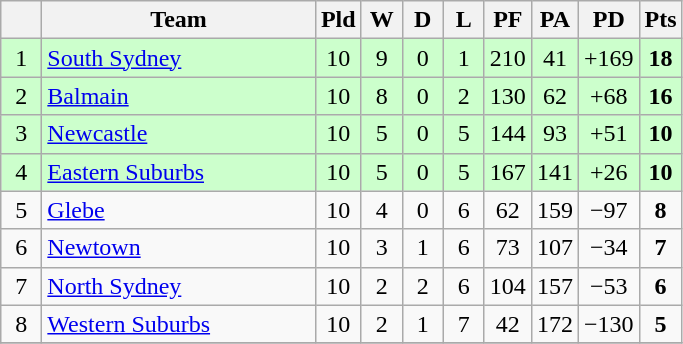<table class="wikitable" style="text-align:center;">
<tr>
<th width=20 abbr="Position×"></th>
<th width=175>Team</th>
<th width=20 abbr="Played">Pld</th>
<th width=20 abbr="Won">W</th>
<th width=20 abbr="Drawn">D</th>
<th width=20 abbr="Lost">L</th>
<th width=20 abbr="Points for">PF</th>
<th width=20 abbr="Points against">PA</th>
<th width=20 abbr="Points difference">PD</th>
<th width=20 abbr="Points">Pts</th>
</tr>
<tr style="background: #ccffcc;">
<td>1</td>
<td style="text-align:left;"> <a href='#'>South Sydney</a></td>
<td>10</td>
<td>9</td>
<td>0</td>
<td>1</td>
<td>210</td>
<td>41</td>
<td>+169</td>
<td><strong>18</strong></td>
</tr>
<tr style="background: #ccffcc;">
<td>2</td>
<td style="text-align:left;"> <a href='#'>Balmain</a></td>
<td>10</td>
<td>8</td>
<td>0</td>
<td>2</td>
<td>130</td>
<td>62</td>
<td>+68</td>
<td><strong>16</strong></td>
</tr>
<tr style="background: #ccffcc;">
<td>3</td>
<td style="text-align:left;"> <a href='#'>Newcastle</a></td>
<td>10</td>
<td>5</td>
<td>0</td>
<td>5</td>
<td>144</td>
<td>93</td>
<td>+51</td>
<td><strong>10</strong></td>
</tr>
<tr style="background: #ccffcc;">
<td>4</td>
<td style="text-align:left;"> <a href='#'>Eastern Suburbs</a></td>
<td>10</td>
<td>5</td>
<td>0</td>
<td>5</td>
<td>167</td>
<td>141</td>
<td>+26</td>
<td><strong>10</strong></td>
</tr>
<tr>
<td>5</td>
<td style="text-align:left;"> <a href='#'>Glebe</a></td>
<td>10</td>
<td>4</td>
<td>0</td>
<td>6</td>
<td>62</td>
<td>159</td>
<td>−97</td>
<td><strong>8</strong></td>
</tr>
<tr>
<td>6</td>
<td style="text-align:left;"> <a href='#'>Newtown</a></td>
<td>10</td>
<td>3</td>
<td>1</td>
<td>6</td>
<td>73</td>
<td>107</td>
<td>−34</td>
<td><strong>7</strong></td>
</tr>
<tr>
<td>7</td>
<td style="text-align:left;"> <a href='#'>North Sydney</a></td>
<td>10</td>
<td>2</td>
<td>2</td>
<td>6</td>
<td>104</td>
<td>157</td>
<td>−53</td>
<td><strong>6</strong></td>
</tr>
<tr>
<td>8</td>
<td style="text-align:left;"> <a href='#'>Western Suburbs</a></td>
<td>10</td>
<td>2</td>
<td>1</td>
<td>7</td>
<td>42</td>
<td>172</td>
<td>−130</td>
<td><strong>5</strong></td>
</tr>
<tr>
</tr>
</table>
